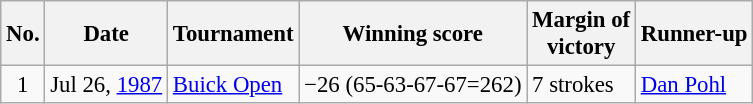<table class="wikitable" style="font-size:95%;">
<tr>
<th>No.</th>
<th>Date</th>
<th>Tournament</th>
<th>Winning score</th>
<th>Margin of<br>victory</th>
<th>Runner-up</th>
</tr>
<tr>
<td align=center>1</td>
<td align=right>Jul 26, <a href='#'>1987</a></td>
<td><a href='#'>Buick Open</a></td>
<td>−26 (65-63-67-67=262)</td>
<td>7 strokes</td>
<td> <a href='#'>Dan Pohl</a></td>
</tr>
</table>
